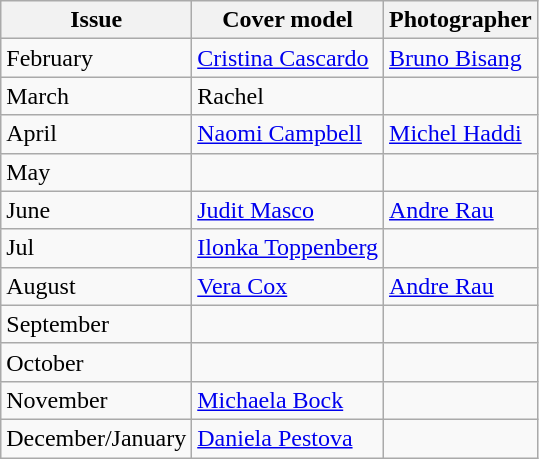<table class="sortable wikitable">
<tr>
<th>Issue</th>
<th>Cover model</th>
<th>Photographer</th>
</tr>
<tr>
<td>February</td>
<td><a href='#'>Cristina Cascardo</a></td>
<td><a href='#'>Bruno Bisang</a></td>
</tr>
<tr>
<td>March</td>
<td>Rachel</td>
<td></td>
</tr>
<tr>
<td>April</td>
<td><a href='#'>Naomi Campbell</a></td>
<td><a href='#'>Michel Haddi</a></td>
</tr>
<tr>
<td>May</td>
<td></td>
<td></td>
</tr>
<tr>
<td>June</td>
<td><a href='#'>Judit Masco</a></td>
<td><a href='#'>Andre Rau</a></td>
</tr>
<tr>
<td>Jul</td>
<td><a href='#'>Ilonka Toppenberg</a></td>
<td></td>
</tr>
<tr>
<td>August</td>
<td><a href='#'>Vera Cox</a></td>
<td><a href='#'>Andre Rau</a></td>
</tr>
<tr>
<td>September</td>
<td></td>
<td></td>
</tr>
<tr>
<td>October</td>
<td></td>
<td></td>
</tr>
<tr>
<td>November</td>
<td><a href='#'>Michaela Bock</a></td>
<td></td>
</tr>
<tr>
<td>December/January</td>
<td><a href='#'>Daniela Pestova</a></td>
<td></td>
</tr>
</table>
